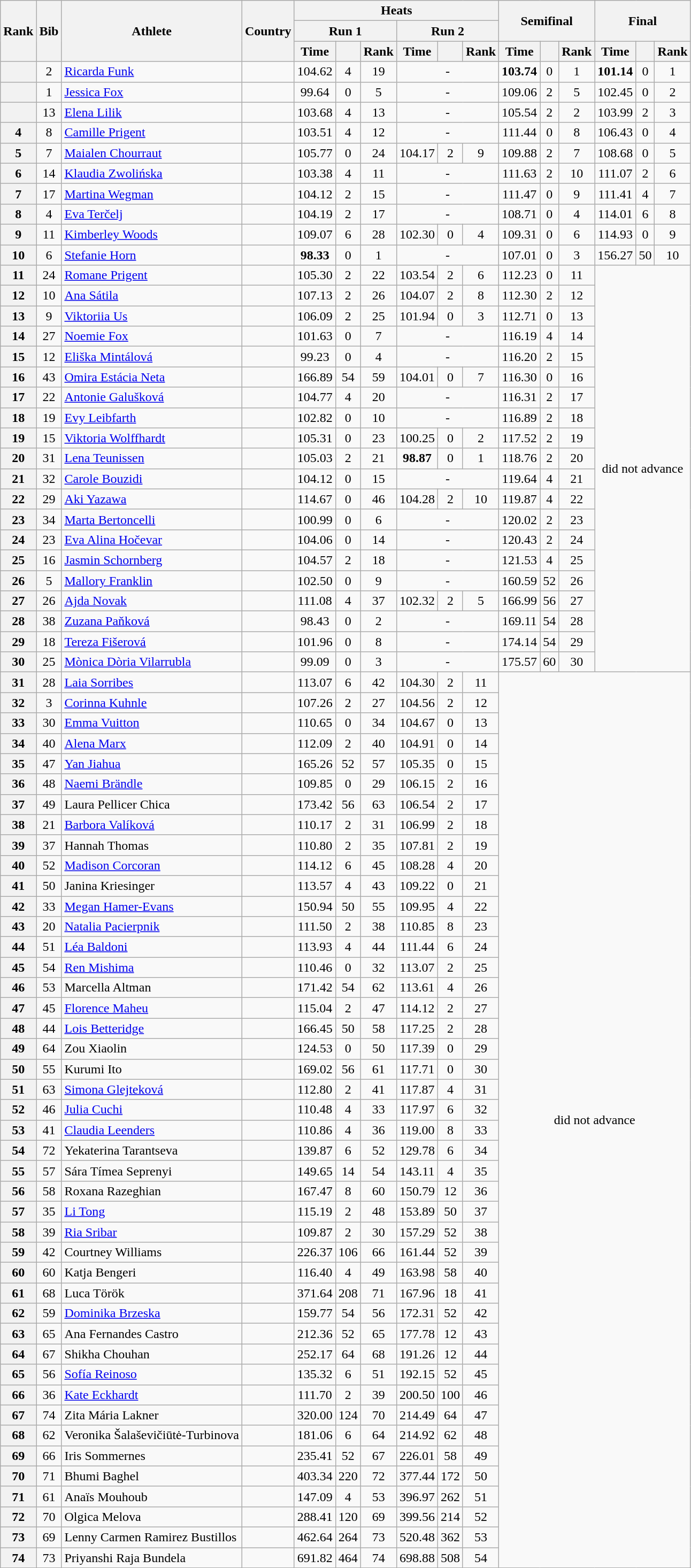<table class="wikitable" style="text-align:center">
<tr>
<th rowspan=3>Rank</th>
<th rowspan=3>Bib</th>
<th rowspan=3>Athlete</th>
<th rowspan=3>Country</th>
<th colspan=6>Heats</th>
<th colspan=3 rowspan=2>Semifinal</th>
<th colspan=3 rowspan=2>Final</th>
</tr>
<tr>
<th colspan=3>Run 1</th>
<th colspan=3>Run 2</th>
</tr>
<tr>
<th>Time</th>
<th></th>
<th>Rank</th>
<th>Time</th>
<th></th>
<th>Rank</th>
<th>Time</th>
<th></th>
<th>Rank</th>
<th>Time</th>
<th></th>
<th>Rank</th>
</tr>
<tr>
<th></th>
<td>2</td>
<td align=left><a href='#'>Ricarda Funk</a></td>
<td align=left></td>
<td>104.62</td>
<td>4</td>
<td>19</td>
<td colspan=3>-</td>
<td><strong>103.74</strong></td>
<td>0</td>
<td>1</td>
<td><strong>101.14</strong></td>
<td>0</td>
<td>1</td>
</tr>
<tr>
<th></th>
<td>1</td>
<td align=left><a href='#'>Jessica Fox</a></td>
<td align=left></td>
<td>99.64</td>
<td>0</td>
<td>5</td>
<td colspan=3>-</td>
<td>109.06</td>
<td>2</td>
<td>5</td>
<td>102.45</td>
<td>0</td>
<td>2</td>
</tr>
<tr>
<th></th>
<td>13</td>
<td align=left><a href='#'>Elena Lilik</a></td>
<td align=left></td>
<td>103.68</td>
<td>4</td>
<td>13</td>
<td colspan=3>-</td>
<td>105.54</td>
<td>2</td>
<td>2</td>
<td>103.99</td>
<td>2</td>
<td>3</td>
</tr>
<tr>
<th>4</th>
<td>8</td>
<td align=left><a href='#'>Camille Prigent</a></td>
<td align=left></td>
<td>103.51</td>
<td>4</td>
<td>12</td>
<td colspan=3>-</td>
<td>111.44</td>
<td>0</td>
<td>8</td>
<td>106.43</td>
<td>0</td>
<td>4</td>
</tr>
<tr>
<th>5</th>
<td>7</td>
<td align=left><a href='#'>Maialen Chourraut</a></td>
<td align=left></td>
<td>105.77</td>
<td>0</td>
<td>24</td>
<td>104.17</td>
<td>2</td>
<td>9</td>
<td>109.88</td>
<td>2</td>
<td>7</td>
<td>108.68</td>
<td>0</td>
<td>5</td>
</tr>
<tr>
<th>6</th>
<td>14</td>
<td align=left><a href='#'>Klaudia Zwolińska</a></td>
<td align=left></td>
<td>103.38</td>
<td>4</td>
<td>11</td>
<td colspan=3>-</td>
<td>111.63</td>
<td>2</td>
<td>10</td>
<td>111.07</td>
<td>2</td>
<td>6</td>
</tr>
<tr>
<th>7</th>
<td>17</td>
<td align=left><a href='#'>Martina Wegman</a></td>
<td align=left></td>
<td>104.12</td>
<td>2</td>
<td>15</td>
<td colspan=3>-</td>
<td>111.47</td>
<td>0</td>
<td>9</td>
<td>111.41</td>
<td>4</td>
<td>7</td>
</tr>
<tr>
<th>8</th>
<td>4</td>
<td align=left><a href='#'>Eva Terčelj</a></td>
<td align=left></td>
<td>104.19</td>
<td>2</td>
<td>17</td>
<td colspan=3>-</td>
<td>108.71</td>
<td>0</td>
<td>4</td>
<td>114.01</td>
<td>6</td>
<td>8</td>
</tr>
<tr>
<th>9</th>
<td>11</td>
<td align=left><a href='#'>Kimberley Woods</a></td>
<td align=left></td>
<td>109.07</td>
<td>6</td>
<td>28</td>
<td>102.30</td>
<td>0</td>
<td>4</td>
<td>109.31</td>
<td>0</td>
<td>6</td>
<td>114.93</td>
<td>0</td>
<td>9</td>
</tr>
<tr>
<th>10</th>
<td>6</td>
<td align=left><a href='#'>Stefanie Horn</a></td>
<td align=left></td>
<td><strong>98.33</strong></td>
<td>0</td>
<td>1</td>
<td colspan=3>-</td>
<td>107.01</td>
<td>0</td>
<td>3</td>
<td>156.27</td>
<td>50</td>
<td>10</td>
</tr>
<tr>
<th>11</th>
<td>24</td>
<td align=left><a href='#'>Romane Prigent</a></td>
<td align=left></td>
<td>105.30</td>
<td>2</td>
<td>22</td>
<td>103.54</td>
<td>2</td>
<td>6</td>
<td>112.23</td>
<td>0</td>
<td>11</td>
<td colspan=3 rowspan=20>did not advance</td>
</tr>
<tr>
<th>12</th>
<td>10</td>
<td align=left><a href='#'>Ana Sátila</a></td>
<td align=left></td>
<td>107.13</td>
<td>2</td>
<td>26</td>
<td>104.07</td>
<td>2</td>
<td>8</td>
<td>112.30</td>
<td>2</td>
<td>12</td>
</tr>
<tr>
<th>13</th>
<td>9</td>
<td align=left><a href='#'>Viktoriia Us</a></td>
<td align=left></td>
<td>106.09</td>
<td>2</td>
<td>25</td>
<td>101.94</td>
<td>0</td>
<td>3</td>
<td>112.71</td>
<td>0</td>
<td>13</td>
</tr>
<tr>
<th>14</th>
<td>27</td>
<td align=left><a href='#'>Noemie Fox</a></td>
<td align=left></td>
<td>101.63</td>
<td>0</td>
<td>7</td>
<td colspan=3>-</td>
<td>116.19</td>
<td>4</td>
<td>14</td>
</tr>
<tr>
<th>15</th>
<td>12</td>
<td align=left><a href='#'>Eliška Mintálová</a></td>
<td align=left></td>
<td>99.23</td>
<td>0</td>
<td>4</td>
<td colspan=3>-</td>
<td>116.20</td>
<td>2</td>
<td>15</td>
</tr>
<tr>
<th>16</th>
<td>43</td>
<td align=left><a href='#'>Omira Estácia Neta</a></td>
<td align=left></td>
<td>166.89</td>
<td>54</td>
<td>59</td>
<td>104.01</td>
<td>0</td>
<td>7</td>
<td>116.30</td>
<td>0</td>
<td>16</td>
</tr>
<tr>
<th>17</th>
<td>22</td>
<td align=left><a href='#'>Antonie Galušková</a></td>
<td align=left></td>
<td>104.77</td>
<td>4</td>
<td>20</td>
<td colspan=3>-</td>
<td>116.31</td>
<td>2</td>
<td>17</td>
</tr>
<tr>
<th>18</th>
<td>19</td>
<td align=left><a href='#'>Evy Leibfarth</a></td>
<td align=left></td>
<td>102.82</td>
<td>0</td>
<td>10</td>
<td colspan=3>-</td>
<td>116.89</td>
<td>2</td>
<td>18</td>
</tr>
<tr>
<th>19</th>
<td>15</td>
<td align=left><a href='#'>Viktoria Wolffhardt</a></td>
<td align=left></td>
<td>105.31</td>
<td>0</td>
<td>23</td>
<td>100.25</td>
<td>0</td>
<td>2</td>
<td>117.52</td>
<td>2</td>
<td>19</td>
</tr>
<tr>
<th>20</th>
<td>31</td>
<td align=left><a href='#'>Lena Teunissen</a></td>
<td align=left></td>
<td>105.03</td>
<td>2</td>
<td>21</td>
<td><strong>98.87</strong></td>
<td>0</td>
<td>1</td>
<td>118.76</td>
<td>2</td>
<td>20</td>
</tr>
<tr>
<th>21</th>
<td>32</td>
<td align=left><a href='#'>Carole Bouzidi</a></td>
<td align=left></td>
<td>104.12</td>
<td>0</td>
<td>15</td>
<td colspan=3>-</td>
<td>119.64</td>
<td>4</td>
<td>21</td>
</tr>
<tr>
<th>22</th>
<td>29</td>
<td align=left><a href='#'>Aki Yazawa</a></td>
<td align=left></td>
<td>114.67</td>
<td>0</td>
<td>46</td>
<td>104.28</td>
<td>2</td>
<td>10</td>
<td>119.87</td>
<td>4</td>
<td>22</td>
</tr>
<tr>
<th>23</th>
<td>34</td>
<td align=left><a href='#'>Marta Bertoncelli</a></td>
<td align=left></td>
<td>100.99</td>
<td>0</td>
<td>6</td>
<td colspan=3>-</td>
<td>120.02</td>
<td>2</td>
<td>23</td>
</tr>
<tr>
<th>24</th>
<td>23</td>
<td align=left><a href='#'>Eva Alina Hočevar</a></td>
<td align=left></td>
<td>104.06</td>
<td>0</td>
<td>14</td>
<td colspan=3>-</td>
<td>120.43</td>
<td>2</td>
<td>24</td>
</tr>
<tr>
<th>25</th>
<td>16</td>
<td align=left><a href='#'>Jasmin Schornberg</a></td>
<td align=left></td>
<td>104.57</td>
<td>2</td>
<td>18</td>
<td colspan=3>-</td>
<td>121.53</td>
<td>4</td>
<td>25</td>
</tr>
<tr>
<th>26</th>
<td>5</td>
<td align=left><a href='#'>Mallory Franklin</a></td>
<td align=left></td>
<td>102.50</td>
<td>0</td>
<td>9</td>
<td colspan=3>-</td>
<td>160.59</td>
<td>52</td>
<td>26</td>
</tr>
<tr>
<th>27</th>
<td>26</td>
<td align=left><a href='#'>Ajda Novak</a></td>
<td align=left></td>
<td>111.08</td>
<td>4</td>
<td>37</td>
<td>102.32</td>
<td>2</td>
<td>5</td>
<td>166.99</td>
<td>56</td>
<td>27</td>
</tr>
<tr>
<th>28</th>
<td>38</td>
<td align=left><a href='#'>Zuzana Paňková</a></td>
<td align=left></td>
<td>98.43</td>
<td>0</td>
<td>2</td>
<td colspan=3>-</td>
<td>169.11</td>
<td>54</td>
<td>28</td>
</tr>
<tr>
<th>29</th>
<td>18</td>
<td align=left><a href='#'>Tereza Fišerová</a></td>
<td align=left></td>
<td>101.96</td>
<td>0</td>
<td>8</td>
<td colspan=3>-</td>
<td>174.14</td>
<td>54</td>
<td>29</td>
</tr>
<tr>
<th>30</th>
<td>25</td>
<td align=left><a href='#'>Mònica Dòria Vilarrubla</a></td>
<td align=left></td>
<td>99.09</td>
<td>0</td>
<td>3</td>
<td colspan=3>-</td>
<td>175.57</td>
<td>60</td>
<td>30</td>
</tr>
<tr>
<th>31</th>
<td>28</td>
<td align=left><a href='#'>Laia Sorribes</a></td>
<td align=left></td>
<td>113.07</td>
<td>6</td>
<td>42</td>
<td>104.30</td>
<td>2</td>
<td>11</td>
<td colspan=6 rowspan=44>did not advance</td>
</tr>
<tr>
<th>32</th>
<td>3</td>
<td align=left><a href='#'>Corinna Kuhnle</a></td>
<td align=left></td>
<td>107.26</td>
<td>2</td>
<td>27</td>
<td>104.56</td>
<td>2</td>
<td>12</td>
</tr>
<tr>
<th>33</th>
<td>30</td>
<td align=left><a href='#'>Emma Vuitton</a></td>
<td align=left></td>
<td>110.65</td>
<td>0</td>
<td>34</td>
<td>104.67</td>
<td>0</td>
<td>13</td>
</tr>
<tr>
<th>34</th>
<td>40</td>
<td align=left><a href='#'>Alena Marx</a></td>
<td align=left></td>
<td>112.09</td>
<td>2</td>
<td>40</td>
<td>104.91</td>
<td>0</td>
<td>14</td>
</tr>
<tr>
<th>35</th>
<td>47</td>
<td align=left><a href='#'>Yan Jiahua</a></td>
<td align=left></td>
<td>165.26</td>
<td>52</td>
<td>57</td>
<td>105.35</td>
<td>0</td>
<td>15</td>
</tr>
<tr>
<th>36</th>
<td>48</td>
<td align=left><a href='#'>Naemi Brändle</a></td>
<td align=left></td>
<td>109.85</td>
<td>0</td>
<td>29</td>
<td>106.15</td>
<td>2</td>
<td>16</td>
</tr>
<tr>
<th>37</th>
<td>49</td>
<td align=left>Laura Pellicer Chica</td>
<td align=left></td>
<td>173.42</td>
<td>56</td>
<td>63</td>
<td>106.54</td>
<td>2</td>
<td>17</td>
</tr>
<tr>
<th>38</th>
<td>21</td>
<td align=left><a href='#'>Barbora Valíková</a></td>
<td align=left></td>
<td>110.17</td>
<td>2</td>
<td>31</td>
<td>106.99</td>
<td>2</td>
<td>18</td>
</tr>
<tr>
<th>39</th>
<td>37</td>
<td align=left>Hannah Thomas</td>
<td align=left></td>
<td>110.80</td>
<td>2</td>
<td>35</td>
<td>107.81</td>
<td>2</td>
<td>19</td>
</tr>
<tr>
<th>40</th>
<td>52</td>
<td align=left><a href='#'>Madison Corcoran</a></td>
<td align=left></td>
<td>114.12</td>
<td>6</td>
<td>45</td>
<td>108.28</td>
<td>4</td>
<td>20</td>
</tr>
<tr>
<th>41</th>
<td>50</td>
<td align=left>Janina Kriesinger</td>
<td align=left></td>
<td>113.57</td>
<td>4</td>
<td>43</td>
<td>109.22</td>
<td>0</td>
<td>21</td>
</tr>
<tr>
<th>42</th>
<td>33</td>
<td align=left><a href='#'>Megan Hamer-Evans</a></td>
<td align=left></td>
<td>150.94</td>
<td>50</td>
<td>55</td>
<td>109.95</td>
<td>4</td>
<td>22</td>
</tr>
<tr>
<th>43</th>
<td>20</td>
<td align=left><a href='#'>Natalia Pacierpnik</a></td>
<td align=left></td>
<td>111.50</td>
<td>2</td>
<td>38</td>
<td>110.85</td>
<td>8</td>
<td>23</td>
</tr>
<tr>
<th>44</th>
<td>51</td>
<td align=left><a href='#'>Léa Baldoni</a></td>
<td align=left></td>
<td>113.93</td>
<td>4</td>
<td>44</td>
<td>111.44</td>
<td>6</td>
<td>24</td>
</tr>
<tr>
<th>45</th>
<td>54</td>
<td align=left><a href='#'>Ren Mishima</a></td>
<td align=left></td>
<td>110.46</td>
<td>0</td>
<td>32</td>
<td>113.07</td>
<td>2</td>
<td>25</td>
</tr>
<tr>
<th>46</th>
<td>53</td>
<td align=left>Marcella Altman</td>
<td align=left></td>
<td>171.42</td>
<td>54</td>
<td>62</td>
<td>113.61</td>
<td>4</td>
<td>26</td>
</tr>
<tr>
<th>47</th>
<td>45</td>
<td align=left><a href='#'>Florence Maheu</a></td>
<td align=left></td>
<td>115.04</td>
<td>2</td>
<td>47</td>
<td>114.12</td>
<td>2</td>
<td>27</td>
</tr>
<tr>
<th>48</th>
<td>44</td>
<td align=left><a href='#'>Lois Betteridge</a></td>
<td align=left></td>
<td>166.45</td>
<td>50</td>
<td>58</td>
<td>117.25</td>
<td>2</td>
<td>28</td>
</tr>
<tr>
<th>49</th>
<td>64</td>
<td align=left>Zou Xiaolin</td>
<td align=left></td>
<td>124.53</td>
<td>0</td>
<td>50</td>
<td>117.39</td>
<td>0</td>
<td>29</td>
</tr>
<tr>
<th>50</th>
<td>55</td>
<td align=left>Kurumi Ito</td>
<td align=left></td>
<td>169.02</td>
<td>56</td>
<td>61</td>
<td>117.71</td>
<td>0</td>
<td>30</td>
</tr>
<tr>
<th>51</th>
<td>63</td>
<td align=left><a href='#'>Simona Glejteková</a></td>
<td align=left></td>
<td>112.80</td>
<td>2</td>
<td>41</td>
<td>117.87</td>
<td>4</td>
<td>31</td>
</tr>
<tr>
<th>52</th>
<td>46</td>
<td align=left><a href='#'>Julia Cuchi</a></td>
<td align=left></td>
<td>110.48</td>
<td>4</td>
<td>33</td>
<td>117.97</td>
<td>6</td>
<td>32</td>
</tr>
<tr>
<th>53</th>
<td>41</td>
<td align=left><a href='#'>Claudia Leenders</a></td>
<td align=left></td>
<td>110.86</td>
<td>4</td>
<td>36</td>
<td>119.00</td>
<td>8</td>
<td>33</td>
</tr>
<tr>
<th>54</th>
<td>72</td>
<td align=left>Yekaterina Tarantseva</td>
<td align=left></td>
<td>139.87</td>
<td>6</td>
<td>52</td>
<td>129.78</td>
<td>6</td>
<td>34</td>
</tr>
<tr>
<th>55</th>
<td>57</td>
<td align=left>Sára Tímea Seprenyi</td>
<td align=left></td>
<td>149.65</td>
<td>14</td>
<td>54</td>
<td>143.11</td>
<td>4</td>
<td>35</td>
</tr>
<tr>
<th>56</th>
<td>58</td>
<td align=left>Roxana Razeghian</td>
<td align=left></td>
<td>167.47</td>
<td>8</td>
<td>60</td>
<td>150.79</td>
<td>12</td>
<td>36</td>
</tr>
<tr>
<th>57</th>
<td>35</td>
<td align=left><a href='#'>Li Tong</a></td>
<td align=left></td>
<td>115.19</td>
<td>2</td>
<td>48</td>
<td>153.89</td>
<td>50</td>
<td>37</td>
</tr>
<tr>
<th>58</th>
<td>39</td>
<td align=left><a href='#'>Ria Sribar</a></td>
<td align=left></td>
<td>109.87</td>
<td>2</td>
<td>30</td>
<td>157.29</td>
<td>52</td>
<td>38</td>
</tr>
<tr>
<th>59</th>
<td>42</td>
<td align=left>Courtney Williams</td>
<td align=left></td>
<td>226.37</td>
<td>106</td>
<td>66</td>
<td>161.44</td>
<td>52</td>
<td>39</td>
</tr>
<tr>
<th>60</th>
<td>60</td>
<td align=left>Katja Bengeri</td>
<td align=left></td>
<td>116.40</td>
<td>4</td>
<td>49</td>
<td>163.98</td>
<td>58</td>
<td>40</td>
</tr>
<tr>
<th>61</th>
<td>68</td>
<td align=left>Luca Török</td>
<td align=left></td>
<td>371.64</td>
<td>208</td>
<td>71</td>
<td>167.96</td>
<td>18</td>
<td>41</td>
</tr>
<tr>
<th>62</th>
<td>59</td>
<td align=left><a href='#'>Dominika Brzeska</a></td>
<td align=left></td>
<td>159.77</td>
<td>54</td>
<td>56</td>
<td>172.31</td>
<td>52</td>
<td>42</td>
</tr>
<tr>
<th>63</th>
<td>65</td>
<td align=left>Ana Fernandes Castro</td>
<td align=left></td>
<td>212.36</td>
<td>52</td>
<td>65</td>
<td>177.78</td>
<td>12</td>
<td>43</td>
</tr>
<tr>
<th>64</th>
<td>67</td>
<td align=left>Shikha Chouhan</td>
<td align=left></td>
<td>252.17</td>
<td>64</td>
<td>68</td>
<td>191.26</td>
<td>12</td>
<td>44</td>
</tr>
<tr>
<th>65</th>
<td>56</td>
<td align=left><a href='#'>Sofía Reinoso</a></td>
<td align=left></td>
<td>135.32</td>
<td>6</td>
<td>51</td>
<td>192.15</td>
<td>52</td>
<td>45</td>
</tr>
<tr>
<th>66</th>
<td>36</td>
<td align=left><a href='#'>Kate Eckhardt</a></td>
<td align=left></td>
<td>111.70</td>
<td>2</td>
<td>39</td>
<td>200.50</td>
<td>100</td>
<td>46</td>
</tr>
<tr>
<th>67</th>
<td>74</td>
<td align=left>Zita Mária Lakner</td>
<td align=left></td>
<td>320.00</td>
<td>124</td>
<td>70</td>
<td>214.49</td>
<td>64</td>
<td>47</td>
</tr>
<tr>
<th>68</th>
<td>62</td>
<td align=left>Veronika Šalaševičiūtė-Turbinova</td>
<td align=left></td>
<td>181.06</td>
<td>6</td>
<td>64</td>
<td>214.92</td>
<td>62</td>
<td>48</td>
</tr>
<tr>
<th>69</th>
<td>66</td>
<td align=left>Iris Sommernes</td>
<td align=left></td>
<td>235.41</td>
<td>52</td>
<td>67</td>
<td>226.01</td>
<td>58</td>
<td>49</td>
</tr>
<tr>
<th>70</th>
<td>71</td>
<td align=left>Bhumi Baghel</td>
<td align=left></td>
<td>403.34</td>
<td>220</td>
<td>72</td>
<td>377.44</td>
<td>172</td>
<td>50</td>
</tr>
<tr>
<th>71</th>
<td>61</td>
<td align=left>Anaïs Mouhoub</td>
<td align=left></td>
<td>147.09</td>
<td>4</td>
<td>53</td>
<td>396.97</td>
<td>262</td>
<td>51</td>
</tr>
<tr>
<th>72</th>
<td>70</td>
<td align=left>Olgica Melova</td>
<td align=left></td>
<td>288.41</td>
<td>120</td>
<td>69</td>
<td>399.56</td>
<td>214</td>
<td>52</td>
</tr>
<tr>
<th>73</th>
<td>69</td>
<td align=left>Lenny Carmen Ramirez Bustillos</td>
<td align=left></td>
<td>462.64</td>
<td>264</td>
<td>73</td>
<td>520.48</td>
<td>362</td>
<td>53</td>
</tr>
<tr>
<th>74</th>
<td>73</td>
<td align=left>Priyanshi Raja Bundela</td>
<td align=left></td>
<td>691.82</td>
<td>464</td>
<td>74</td>
<td>698.88</td>
<td>508</td>
<td>54</td>
</tr>
</table>
